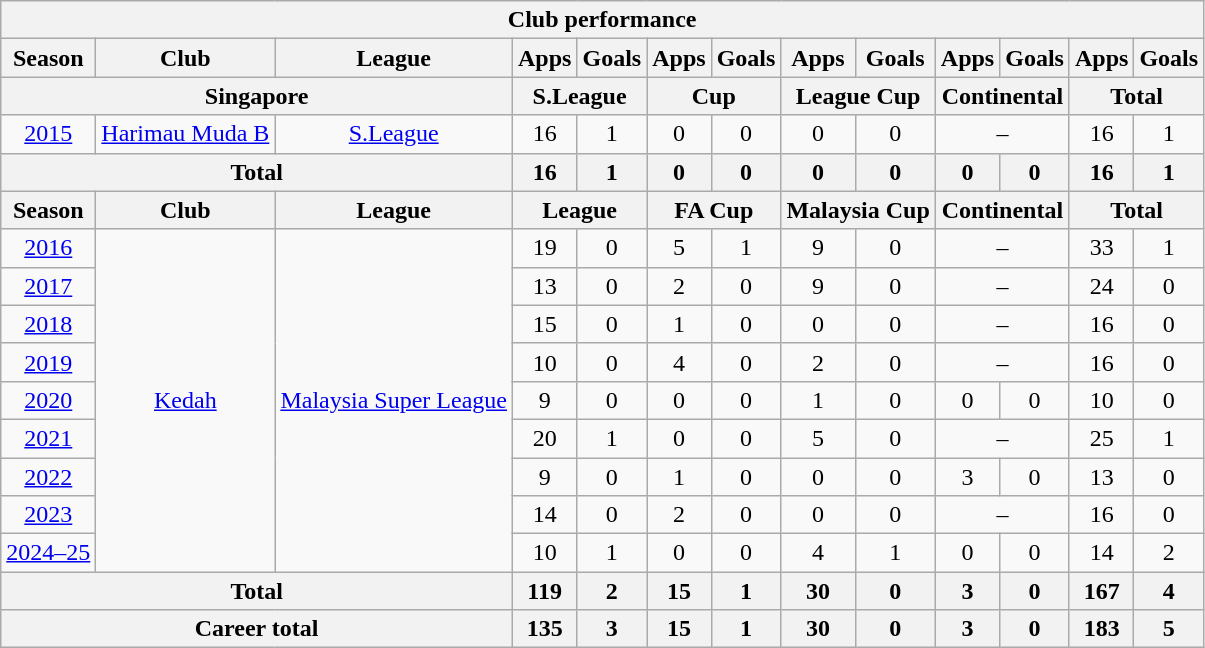<table class="wikitable" style="text-align:center">
<tr>
<th colspan=13>Club performance</th>
</tr>
<tr>
<th>Season</th>
<th>Club</th>
<th>League</th>
<th>Apps</th>
<th>Goals</th>
<th>Apps</th>
<th>Goals</th>
<th>Apps</th>
<th>Goals</th>
<th>Apps</th>
<th>Goals</th>
<th>Apps</th>
<th>Goals</th>
</tr>
<tr>
<th colspan=3>Singapore</th>
<th colspan=2>S.League</th>
<th colspan=2>Cup</th>
<th colspan=2>League Cup</th>
<th colspan=2>Continental</th>
<th colspan=2>Total</th>
</tr>
<tr>
<td><a href='#'>2015</a></td>
<td rowspan="1"><a href='#'>Harimau Muda B</a></td>
<td rowspan="1"><a href='#'>S.League</a></td>
<td>16</td>
<td>1</td>
<td>0</td>
<td>0</td>
<td>0</td>
<td>0</td>
<td colspan="2">–</td>
<td>16</td>
<td>1</td>
</tr>
<tr>
<th colspan="3" valign="center">Total</th>
<th>16</th>
<th>1</th>
<th>0</th>
<th>0</th>
<th>0</th>
<th>0</th>
<th>0</th>
<th>0</th>
<th>16</th>
<th>1</th>
</tr>
<tr>
<th rowspan="1">Season</th>
<th rowspan="1">Club</th>
<th rowspan="1">League</th>
<th colspan="2">League</th>
<th colspan="2">FA Cup</th>
<th colspan="2">Malaysia Cup</th>
<th colspan="2">Continental</th>
<th colspan="2">Total</th>
</tr>
<tr>
<td><a href='#'>2016</a></td>
<td rowspan="9"><a href='#'>Kedah</a></td>
<td rowspan="9"><a href='#'>Malaysia Super League</a></td>
<td>19</td>
<td>0</td>
<td>5</td>
<td>1</td>
<td>9</td>
<td>0</td>
<td colspan="2">–</td>
<td>33</td>
<td>1</td>
</tr>
<tr>
<td><a href='#'>2017</a></td>
<td>13</td>
<td>0</td>
<td>2</td>
<td>0</td>
<td>9</td>
<td>0</td>
<td colspan="2">–</td>
<td>24</td>
<td>0</td>
</tr>
<tr>
<td><a href='#'>2018</a></td>
<td>15</td>
<td>0</td>
<td>1</td>
<td>0</td>
<td>0</td>
<td>0</td>
<td colspan="2">–</td>
<td>16</td>
<td>0</td>
</tr>
<tr>
<td><a href='#'>2019</a></td>
<td>10</td>
<td>0</td>
<td>4</td>
<td>0</td>
<td>2</td>
<td>0</td>
<td colspan="2">–</td>
<td>16</td>
<td>0</td>
</tr>
<tr>
<td><a href='#'>2020</a></td>
<td>9</td>
<td>0</td>
<td>0</td>
<td>0</td>
<td>1</td>
<td>0</td>
<td>0</td>
<td>0</td>
<td>10</td>
<td>0</td>
</tr>
<tr>
<td><a href='#'>2021</a></td>
<td>20</td>
<td>1</td>
<td>0</td>
<td>0</td>
<td>5</td>
<td>0</td>
<td colspan="2">–</td>
<td>25</td>
<td>1</td>
</tr>
<tr>
<td><a href='#'>2022</a></td>
<td>9</td>
<td>0</td>
<td>1</td>
<td>0</td>
<td>0</td>
<td>0</td>
<td>3</td>
<td>0</td>
<td>13</td>
<td>0</td>
</tr>
<tr>
<td><a href='#'>2023</a></td>
<td>14</td>
<td>0</td>
<td>2</td>
<td>0</td>
<td>0</td>
<td>0</td>
<td colspan="2">–</td>
<td>16</td>
<td>0</td>
</tr>
<tr>
<td><a href='#'>2024–25</a></td>
<td>10</td>
<td>1</td>
<td>0</td>
<td>0</td>
<td>4</td>
<td>1</td>
<td>0</td>
<td>0</td>
<td>14</td>
<td>2</td>
</tr>
<tr>
<th colspan="3" valign="center">Total</th>
<th>119</th>
<th>2</th>
<th>15</th>
<th>1</th>
<th>30</th>
<th>0</th>
<th>3</th>
<th>0</th>
<th>167</th>
<th>4</th>
</tr>
<tr>
<th colspan="3">Career total</th>
<th>135</th>
<th>3</th>
<th>15</th>
<th>1</th>
<th>30</th>
<th>0</th>
<th>3</th>
<th>0</th>
<th>183</th>
<th>5</th>
</tr>
</table>
